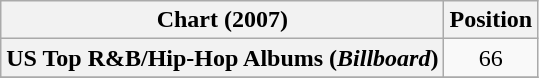<table class="wikitable sortable plainrowheaders">
<tr>
<th scope="col">Chart (2007)</th>
<th scope="col">Position</th>
</tr>
<tr>
<th scope="row">US Top R&B/Hip-Hop Albums (<em>Billboard</em>)</th>
<td style="text-align:center;">66</td>
</tr>
<tr>
</tr>
</table>
